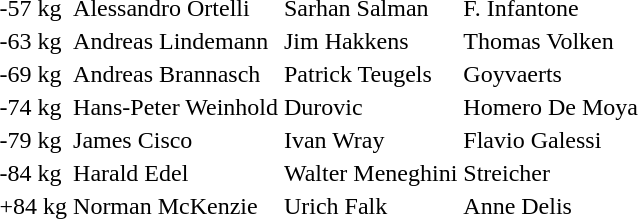<table>
<tr>
<td>-57 kg</td>
<td>Alessandro Ortelli </td>
<td>Sarhan Salman </td>
<td>F. Infantone </td>
</tr>
<tr>
<td>-63 kg</td>
<td>Andreas Lindemann </td>
<td>Jim Hakkens </td>
<td>Thomas Volken </td>
</tr>
<tr>
<td>-69 kg</td>
<td>Andreas Brannasch </td>
<td>Patrick Teugels </td>
<td>Goyvaerts </td>
</tr>
<tr>
<td>-74 kg</td>
<td>Hans-Peter Weinhold </td>
<td>Durovic </td>
<td>Homero De Moya </td>
</tr>
<tr>
<td>-79 kg</td>
<td>James Cisco </td>
<td>Ivan Wray </td>
<td>Flavio Galessi </td>
</tr>
<tr>
<td>-84 kg</td>
<td>Harald Edel </td>
<td>Walter Meneghini </td>
<td>Streicher </td>
</tr>
<tr>
<td>+84 kg</td>
<td>Norman McKenzie </td>
<td>Urich Falk </td>
<td>Anne Delis </td>
</tr>
<tr>
</tr>
</table>
